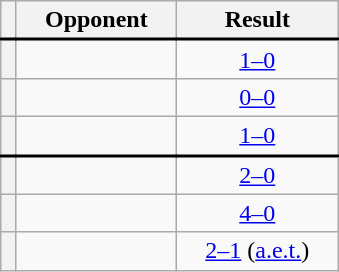<table class="wikitable plainrowheaders" style="text-align:center;margin-left:1em;float:right;clear:right;min-width:226px">
<tr>
<th scope="col"></th>
<th scope="col">Opponent</th>
<th scope="col">Result</th>
</tr>
<tr style="border-top: 2px solid black;">
<th scope="row" style="text-align:center"></th>
<td align="left"></td>
<td><a href='#'>1–0</a></td>
</tr>
<tr>
<th scope="row" style="text-align:center"></th>
<td align="left"></td>
<td><a href='#'>0–0</a></td>
</tr>
<tr>
<th scope="row" style="text-align:center"></th>
<td align="left"></td>
<td><a href='#'>1–0</a></td>
</tr>
<tr style="border-top: 2px solid black;">
<th scope="row" style="text-align:center"></th>
<td align="left"></td>
<td><a href='#'>2–0</a></td>
</tr>
<tr>
<th scope="row" style="text-align:center"></th>
<td align="left"></td>
<td><a href='#'>4–0</a></td>
</tr>
<tr>
<th scope="row" style="text-align:center"></th>
<td align="left"></td>
<td><a href='#'>2–1</a> (<a href='#'>a.e.t.</a>)</td>
</tr>
</table>
